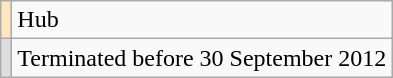<table class="wikitable">
<tr>
<td style="background:#ffe6bd;"></td>
<td>Hub</td>
</tr>
<tr>
<td style="background:#ddd;"></td>
<td>Terminated before 30 September 2012</td>
</tr>
</table>
